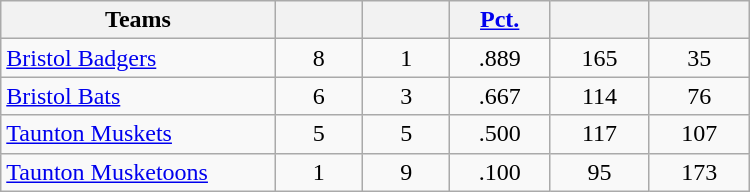<table class="wikitable sortable" width=500 style="text-align:center;">
<tr>
<th width="22%">Teams</th>
<th width="7%"></th>
<th width="7%"></th>
<th width="8%"><a href='#'>Pct.</a></th>
<th width="8%"></th>
<th width="8%"></th>
</tr>
<tr>
<td align=left><a href='#'>Bristol Badgers</a></td>
<td>8</td>
<td>1</td>
<td>.889</td>
<td>165</td>
<td>35</td>
</tr>
<tr>
<td align=left><a href='#'>Bristol Bats</a></td>
<td>6</td>
<td>3</td>
<td>.667</td>
<td>114</td>
<td>76</td>
</tr>
<tr>
<td align=left><a href='#'>Taunton Muskets</a></td>
<td>5</td>
<td>5</td>
<td>.500</td>
<td>117</td>
<td>107</td>
</tr>
<tr>
<td align=left><a href='#'>Taunton Musketoons</a></td>
<td>1</td>
<td>9</td>
<td>.100</td>
<td>95</td>
<td>173</td>
</tr>
</table>
